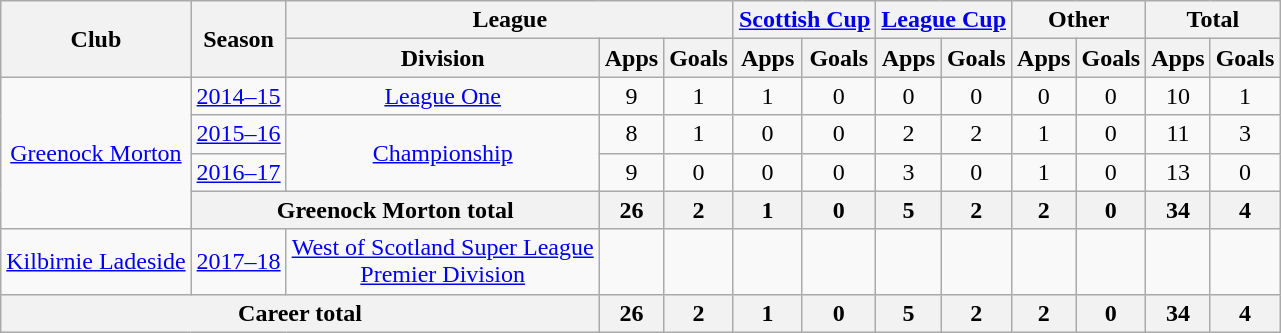<table class="wikitable" style="text-align: center">
<tr>
<th rowspan="2">Club</th>
<th rowspan="2">Season</th>
<th colspan="3">League</th>
<th colspan="2"><a href='#'>Scottish Cup</a></th>
<th colspan="2"><a href='#'>League Cup</a></th>
<th colspan="2">Other</th>
<th colspan="2">Total</th>
</tr>
<tr>
<th>Division</th>
<th>Apps</th>
<th>Goals</th>
<th>Apps</th>
<th>Goals</th>
<th>Apps</th>
<th>Goals</th>
<th>Apps</th>
<th>Goals</th>
<th>Apps</th>
<th>Goals</th>
</tr>
<tr>
<td rowspan="4"><a href='#'>Greenock Morton</a></td>
<td><a href='#'>2014–15</a></td>
<td><a href='#'>League One</a></td>
<td>9</td>
<td>1</td>
<td>1</td>
<td>0</td>
<td>0</td>
<td>0</td>
<td>0</td>
<td>0</td>
<td>10</td>
<td>1</td>
</tr>
<tr>
<td><a href='#'>2015–16</a></td>
<td rowspan="2"><a href='#'>Championship</a></td>
<td>8</td>
<td>1</td>
<td>0</td>
<td>0</td>
<td>2</td>
<td>2</td>
<td>1</td>
<td>0</td>
<td>11</td>
<td>3</td>
</tr>
<tr>
<td><a href='#'>2016–17</a></td>
<td>9</td>
<td>0</td>
<td>0</td>
<td>0</td>
<td>3</td>
<td>0</td>
<td>1</td>
<td>0</td>
<td>13</td>
<td>0</td>
</tr>
<tr>
<th colspan="2">Greenock Morton total</th>
<th>26</th>
<th>2</th>
<th>1</th>
<th>0</th>
<th>5</th>
<th>2</th>
<th>2</th>
<th>0</th>
<th>34</th>
<th>4</th>
</tr>
<tr>
<td><a href='#'>Kilbirnie Ladeside</a></td>
<td><a href='#'>2017–18</a></td>
<td><a href='#'>West of Scotland Super League<br>Premier Division</a></td>
<td></td>
<td></td>
<td></td>
<td></td>
<td></td>
<td></td>
<td></td>
<td></td>
<td></td>
<td></td>
</tr>
<tr>
<th colspan="3">Career total</th>
<th>26</th>
<th>2</th>
<th>1</th>
<th>0</th>
<th>5</th>
<th>2</th>
<th>2</th>
<th>0</th>
<th>34</th>
<th>4</th>
</tr>
</table>
